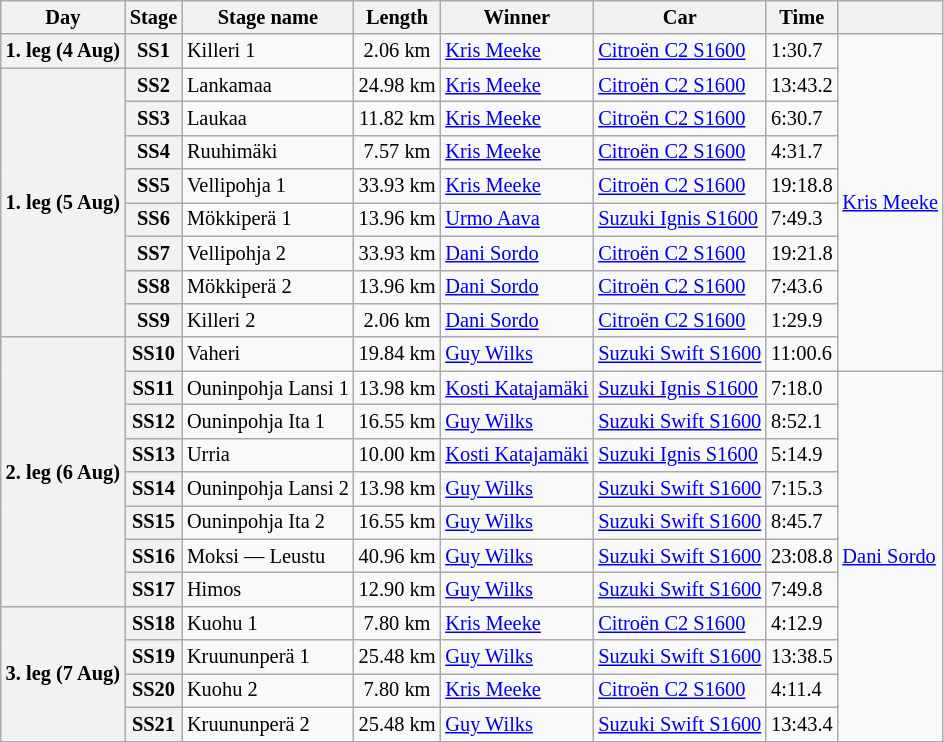<table class="wikitable" style="font-size: 85%;">
<tr>
<th>Day</th>
<th>Stage</th>
<th>Stage name</th>
<th>Length</th>
<th>Winner</th>
<th>Car</th>
<th>Time</th>
<th></th>
</tr>
<tr>
<th rowspan="1">1. leg (4 Aug)</th>
<th>SS1</th>
<td>Killeri 1</td>
<td align="center">2.06 km</td>
<td> <a href='#'>Kris Meeke</a></td>
<td><a href='#'>Citroën C2 S1600</a></td>
<td>1:30.7</td>
<td rowspan="10"> <a href='#'>Kris Meeke</a></td>
</tr>
<tr>
<th rowspan="8">1. leg (5 Aug)</th>
<th>SS2</th>
<td>Lankamaa</td>
<td align="center">24.98 km</td>
<td> <a href='#'>Kris Meeke</a></td>
<td><a href='#'>Citroën C2 S1600</a></td>
<td>13:43.2</td>
</tr>
<tr>
<th>SS3</th>
<td>Laukaa</td>
<td align="center">11.82 km</td>
<td> <a href='#'>Kris Meeke</a></td>
<td><a href='#'>Citroën C2 S1600</a></td>
<td>6:30.7</td>
</tr>
<tr>
<th>SS4</th>
<td>Ruuhimäki</td>
<td align="center">7.57 km</td>
<td> <a href='#'>Kris Meeke</a></td>
<td><a href='#'>Citroën C2 S1600</a></td>
<td>4:31.7</td>
</tr>
<tr>
<th>SS5</th>
<td>Vellipohja 1</td>
<td align="center">33.93 km</td>
<td> <a href='#'>Kris Meeke</a></td>
<td><a href='#'>Citroën C2 S1600</a></td>
<td>19:18.8</td>
</tr>
<tr>
<th>SS6</th>
<td>Mökkiperä 1</td>
<td align="center">13.96 km</td>
<td> <a href='#'>Urmo Aava</a></td>
<td><a href='#'>Suzuki Ignis S1600</a></td>
<td>7:49.3</td>
</tr>
<tr>
<th>SS7</th>
<td>Vellipohja 2</td>
<td align="center">33.93 km</td>
<td> <a href='#'>Dani Sordo</a></td>
<td><a href='#'>Citroën C2 S1600</a></td>
<td>19:21.8</td>
</tr>
<tr>
<th>SS8</th>
<td>Mökkiperä 2</td>
<td align="center">13.96 km</td>
<td> <a href='#'>Dani Sordo</a></td>
<td><a href='#'>Citroën C2 S1600</a></td>
<td>7:43.6</td>
</tr>
<tr>
<th>SS9</th>
<td>Killeri 2</td>
<td align="center">2.06 km</td>
<td> <a href='#'>Dani Sordo</a></td>
<td><a href='#'>Citroën C2 S1600</a></td>
<td>1:29.9</td>
</tr>
<tr>
<th rowspan="8">2. leg (6 Aug)</th>
<th>SS10</th>
<td>Vaheri</td>
<td align="center">19.84 km</td>
<td> <a href='#'>Guy Wilks</a></td>
<td><a href='#'>Suzuki Swift S1600</a></td>
<td>11:00.6</td>
</tr>
<tr>
<th>SS11</th>
<td>Ouninpohja Lansi 1</td>
<td align="center">13.98 km</td>
<td> <a href='#'>Kosti Katajamäki</a></td>
<td><a href='#'>Suzuki Ignis S1600</a></td>
<td>7:18.0</td>
<td rowspan="11"> <a href='#'>Dani Sordo</a></td>
</tr>
<tr>
<th>SS12</th>
<td>Ouninpohja Ita 1</td>
<td align="center">16.55 km</td>
<td> <a href='#'>Guy Wilks</a></td>
<td><a href='#'>Suzuki Swift S1600</a></td>
<td>8:52.1</td>
</tr>
<tr>
<th>SS13</th>
<td>Urria</td>
<td align="center">10.00 km</td>
<td> <a href='#'>Kosti Katajamäki</a></td>
<td><a href='#'>Suzuki Ignis S1600</a></td>
<td>5:14.9</td>
</tr>
<tr>
<th>SS14</th>
<td>Ouninpohja Lansi 2</td>
<td align="center">13.98 km</td>
<td> <a href='#'>Guy Wilks</a></td>
<td><a href='#'>Suzuki Swift S1600</a></td>
<td>7:15.3</td>
</tr>
<tr>
<th>SS15</th>
<td>Ouninpohja Ita 2</td>
<td align="center">16.55 km</td>
<td> <a href='#'>Guy Wilks</a></td>
<td><a href='#'>Suzuki Swift S1600</a></td>
<td>8:45.7</td>
</tr>
<tr>
<th>SS16</th>
<td>Moksi — Leustu</td>
<td align="center">40.96 km</td>
<td> <a href='#'>Guy Wilks</a></td>
<td><a href='#'>Suzuki Swift S1600</a></td>
<td>23:08.8</td>
</tr>
<tr>
<th>SS17</th>
<td>Himos</td>
<td align="center">12.90 km</td>
<td> <a href='#'>Guy Wilks</a></td>
<td><a href='#'>Suzuki Swift S1600</a></td>
<td>7:49.8</td>
</tr>
<tr>
<th rowspan="4">3. leg (7 Aug)</th>
<th>SS18</th>
<td>Kuohu 1</td>
<td align="center">7.80 km</td>
<td> <a href='#'>Kris Meeke</a></td>
<td><a href='#'>Citroën C2 S1600</a></td>
<td>4:12.9</td>
</tr>
<tr>
<th>SS19</th>
<td>Kruununperä 1</td>
<td align="center">25.48 km</td>
<td> <a href='#'>Guy Wilks</a></td>
<td><a href='#'>Suzuki Swift S1600</a></td>
<td>13:38.5</td>
</tr>
<tr>
<th>SS20</th>
<td>Kuohu 2</td>
<td align="center">7.80 km</td>
<td> <a href='#'>Kris Meeke</a></td>
<td><a href='#'>Citroën C2 S1600</a></td>
<td>4:11.4</td>
</tr>
<tr>
<th>SS21</th>
<td>Kruununperä 2</td>
<td align="center">25.48 km</td>
<td> <a href='#'>Guy Wilks</a></td>
<td><a href='#'>Suzuki Swift S1600</a></td>
<td>13:43.4</td>
</tr>
<tr>
</tr>
</table>
